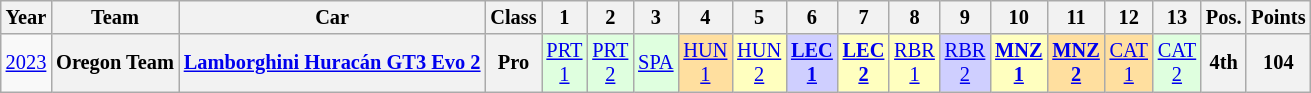<table class="wikitable" border="1" style="text-align:center; font-size:85%;">
<tr>
<th>Year</th>
<th>Team</th>
<th>Car</th>
<th>Class</th>
<th>1</th>
<th>2</th>
<th>3</th>
<th>4</th>
<th>5</th>
<th>6</th>
<th>7</th>
<th>8</th>
<th>9</th>
<th>10</th>
<th>11</th>
<th>12</th>
<th>13</th>
<th>Pos.</th>
<th>Points</th>
</tr>
<tr>
<td><a href='#'>2023</a></td>
<th nowrap>Oregon Team</th>
<th nowrap><a href='#'>Lamborghini Huracán GT3 Evo 2</a></th>
<th>Pro</th>
<td style="background:#DFFFDF;"><a href='#'>PRT<br>1</a><br></td>
<td style="background:#DFFFDF;"><a href='#'>PRT<br>2</a><br></td>
<td style="background:#DFFFDF;"><a href='#'>SPA</a><br></td>
<td style="background:#FFDF9F;"><a href='#'>HUN<br>1</a><br></td>
<td style="background:#FFFFBF;"><a href='#'>HUN<br>2</a><br></td>
<td style="background:#CFCFFF;"><strong><a href='#'>LEC<br>1</a></strong><br></td>
<td style="background:#FFFFBF;"><strong><a href='#'>LEC<br>2</a></strong><br></td>
<td style="background:#FFFFBF;"><a href='#'>RBR<br>1</a><br></td>
<td style="background:#CFCFFF;"><a href='#'>RBR<br>2</a><br></td>
<td style="background:#FFFFBF;"><strong><a href='#'>MNZ<br>1</a></strong><br></td>
<td style="background:#FFDF9F;"><strong><a href='#'>MNZ<br>2</a></strong><br></td>
<td style="background:#FFDF9F;"><a href='#'>CAT<br>1</a><br></td>
<td style="background:#DFFFDF;"><a href='#'>CAT<br>2</a><br></td>
<th>4th</th>
<th>104</th>
</tr>
</table>
